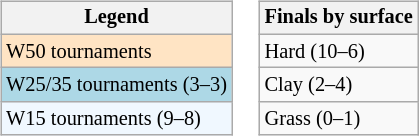<table>
<tr valign=top>
<td><br><table class=wikitable style=font-size:85%>
<tr>
<th>Legend</th>
</tr>
<tr style="background:#ffe4c4;">
<td>W50 tournaments</td>
</tr>
<tr style="background:lightblue;">
<td>W25/35 tournaments (3–3)</td>
</tr>
<tr style="background:#f0f8ff;">
<td>W15 tournaments (9–8)</td>
</tr>
</table>
</td>
<td><br><table class=wikitable style=font-size:85%>
<tr>
<th>Finals by surface</th>
</tr>
<tr>
<td>Hard (10–6)</td>
</tr>
<tr>
<td>Clay (2–4)</td>
</tr>
<tr>
<td>Grass (0–1)</td>
</tr>
</table>
</td>
</tr>
</table>
